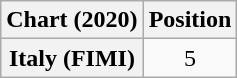<table class="wikitable plainrowheaders" style="text-align:center;">
<tr>
<th>Chart (2020)</th>
<th>Position</th>
</tr>
<tr>
<th scope="row">Italy (FIMI)</th>
<td>5</td>
</tr>
</table>
